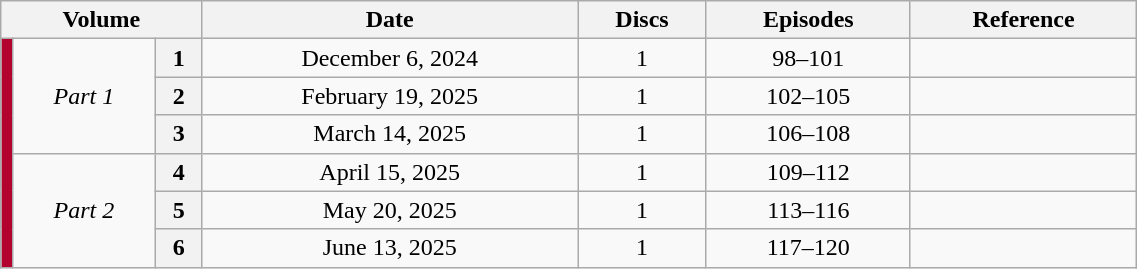<table class="wikitable" style="text-align: center; width: 60%;">
<tr>
<th colspan="3" scope="col" 175px;>Volume</th>
<th scope="col" 125px;>Date</th>
<th scope="col">Discs</th>
<th scope="col">Episodes</th>
<th scope="col">Reference</th>
</tr>
<tr>
<td rowspan="8" width="1%" style="background: #B3022E;"></td>
<td rowspan="3"><em>Part 1</em></td>
<th scope="row">1</th>
<td>December 6, 2024</td>
<td>1</td>
<td>98–101</td>
<td></td>
</tr>
<tr>
<th scope="row">2</th>
<td>February 19, 2025</td>
<td>1</td>
<td>102–105</td>
<td></td>
</tr>
<tr>
<th scope="row">3</th>
<td>March 14, 2025</td>
<td>1</td>
<td>106–108</td>
<td></td>
</tr>
<tr>
<td rowspan="5"><em>Part 2</em></td>
<th scope="row">4</th>
<td>April 15, 2025</td>
<td>1</td>
<td>109–112</td>
<td></td>
</tr>
<tr>
<th scope="row">5</th>
<td>May 20, 2025</td>
<td>1</td>
<td>113–116</td>
<td></td>
</tr>
<tr>
<th scope="row">6</th>
<td>June 13, 2025</td>
<td>1</td>
<td>117–120</td>
<td></td>
</tr>
</table>
